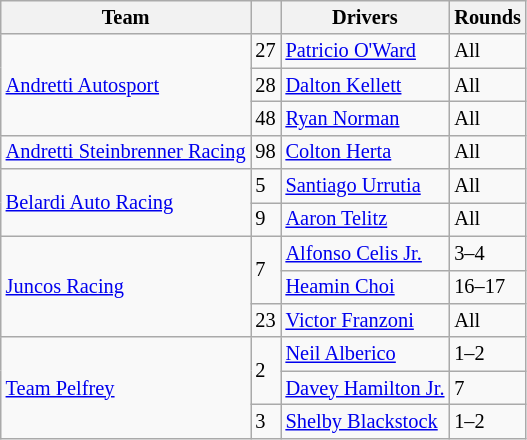<table class="wikitable sortable" style="font-size:85%">
<tr>
<th>Team</th>
<th></th>
<th>Drivers</th>
<th>Rounds</th>
</tr>
<tr>
<td rowspan=3><a href='#'>Andretti Autosport</a></td>
<td>27</td>
<td> <a href='#'>Patricio O'Ward</a></td>
<td>All</td>
</tr>
<tr>
<td>28</td>
<td> <a href='#'>Dalton Kellett</a></td>
<td>All</td>
</tr>
<tr>
<td>48</td>
<td> <a href='#'>Ryan Norman</a></td>
<td>All</td>
</tr>
<tr>
<td><a href='#'>Andretti Steinbrenner Racing</a></td>
<td>98</td>
<td> <a href='#'>Colton Herta</a></td>
<td>All</td>
</tr>
<tr>
<td rowspan="2"><a href='#'>Belardi Auto Racing</a></td>
<td>5</td>
<td> <a href='#'>Santiago Urrutia</a></td>
<td>All</td>
</tr>
<tr>
<td>9</td>
<td> <a href='#'>Aaron Telitz</a></td>
<td>All</td>
</tr>
<tr>
<td rowspan="3"><a href='#'>Juncos Racing</a></td>
<td rowspan="2">7</td>
<td nowrap> <a href='#'>Alfonso Celis Jr.</a></td>
<td>3–4</td>
</tr>
<tr>
<td> <a href='#'>Heamin Choi</a></td>
<td>16–17</td>
</tr>
<tr>
<td>23</td>
<td> <a href='#'>Victor Franzoni</a></td>
<td>All</td>
</tr>
<tr>
<td rowspan="3"><a href='#'>Team Pelfrey</a></td>
<td rowspan="2">2</td>
<td> <a href='#'>Neil Alberico</a></td>
<td>1–2</td>
</tr>
<tr>
<td> <a href='#'>Davey Hamilton Jr.</a></td>
<td>7</td>
</tr>
<tr>
<td>3</td>
<td> <a href='#'>Shelby Blackstock</a></td>
<td>1–2</td>
</tr>
</table>
